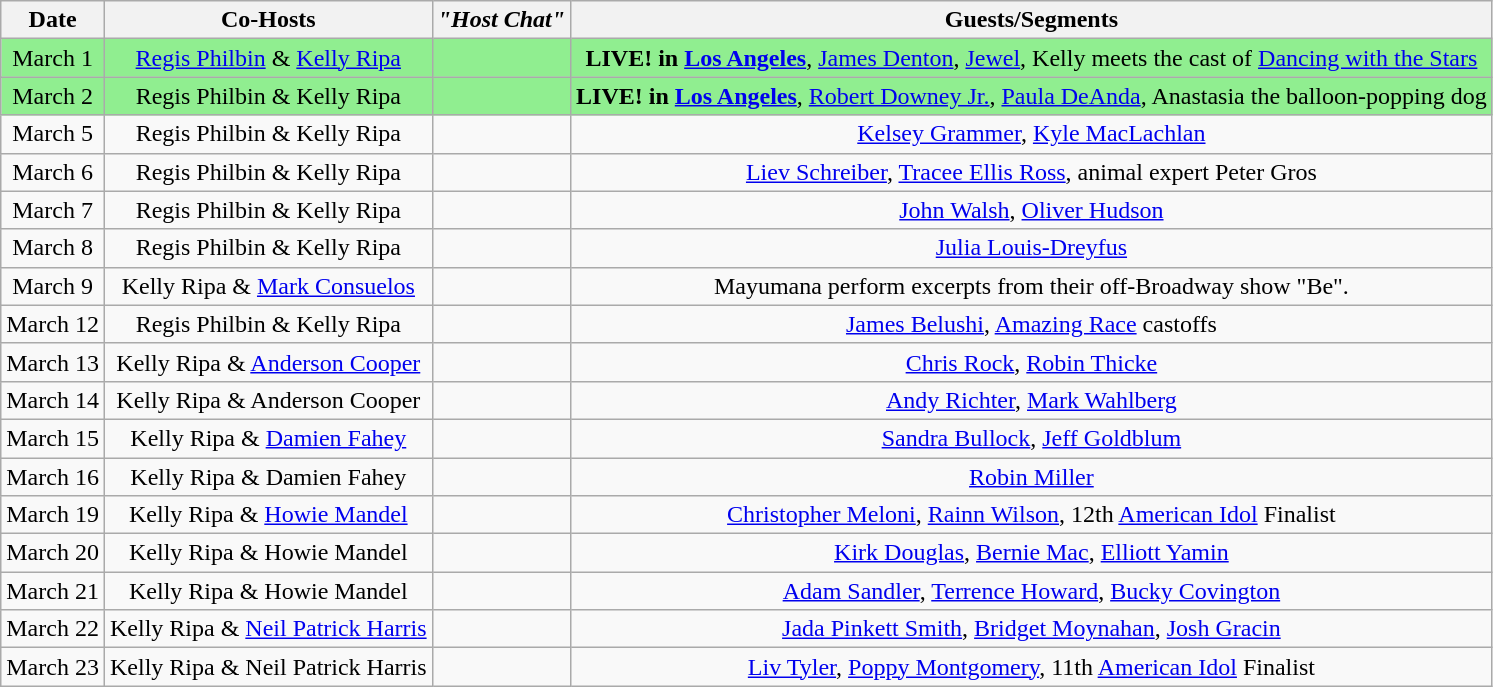<table class="wikitable sortable" border="1" style="text-align:center">
<tr>
<th>Date</th>
<th>Co-Hosts</th>
<th><em>"Host Chat"</em></th>
<th>Guests/Segments</th>
</tr>
<tr bgcolor=lightgreen>
<td>March 1</td>
<td><a href='#'>Regis Philbin</a> & <a href='#'>Kelly Ripa</a></td>
<td></td>
<td><strong>LIVE! in <a href='#'>Los Angeles</a></strong>, <a href='#'>James Denton</a>, <a href='#'>Jewel</a>, Kelly meets the cast of <a href='#'>Dancing with the Stars</a></td>
</tr>
<tr bgcolor=lightgreen>
<td>March 2</td>
<td>Regis Philbin & Kelly Ripa</td>
<td></td>
<td><strong>LIVE! in <a href='#'>Los Angeles</a></strong>, <a href='#'>Robert Downey Jr.</a>, <a href='#'>Paula DeAnda</a>, Anastasia the balloon-popping dog</td>
</tr>
<tr>
<td>March 5</td>
<td>Regis Philbin & Kelly Ripa</td>
<td></td>
<td><a href='#'>Kelsey Grammer</a>, <a href='#'>Kyle MacLachlan</a></td>
</tr>
<tr>
<td>March 6</td>
<td>Regis Philbin & Kelly Ripa</td>
<td></td>
<td><a href='#'>Liev Schreiber</a>, <a href='#'>Tracee Ellis Ross</a>, animal expert Peter Gros</td>
</tr>
<tr>
<td>March 7</td>
<td>Regis Philbin & Kelly Ripa</td>
<td></td>
<td><a href='#'>John Walsh</a>, <a href='#'>Oliver Hudson</a></td>
</tr>
<tr>
<td>March 8</td>
<td>Regis Philbin & Kelly Ripa</td>
<td></td>
<td><a href='#'>Julia Louis-Dreyfus</a></td>
</tr>
<tr>
<td>March 9</td>
<td>Kelly Ripa & <a href='#'>Mark Consuelos</a></td>
<td></td>
<td>Mayumana perform excerpts from their off-Broadway show "Be".</td>
</tr>
<tr>
<td>March 12</td>
<td>Regis Philbin & Kelly Ripa</td>
<td></td>
<td><a href='#'>James Belushi</a>, <a href='#'>Amazing Race</a> castoffs</td>
</tr>
<tr>
<td>March 13</td>
<td>Kelly Ripa & <a href='#'>Anderson Cooper</a></td>
<td></td>
<td><a href='#'>Chris Rock</a>, <a href='#'>Robin Thicke</a></td>
</tr>
<tr>
<td>March 14</td>
<td>Kelly Ripa & Anderson Cooper</td>
<td></td>
<td><a href='#'>Andy Richter</a>, <a href='#'>Mark Wahlberg</a></td>
</tr>
<tr>
<td>March 15</td>
<td>Kelly Ripa & <a href='#'>Damien Fahey</a></td>
<td></td>
<td><a href='#'>Sandra Bullock</a>, <a href='#'>Jeff Goldblum</a></td>
</tr>
<tr>
<td>March 16</td>
<td>Kelly Ripa & Damien Fahey</td>
<td></td>
<td><a href='#'>Robin Miller</a></td>
</tr>
<tr>
<td>March 19</td>
<td>Kelly Ripa & <a href='#'>Howie Mandel</a></td>
<td></td>
<td><a href='#'>Christopher Meloni</a>, <a href='#'>Rainn Wilson</a>, 12th <a href='#'>American Idol</a> Finalist</td>
</tr>
<tr>
<td>March 20</td>
<td>Kelly Ripa & Howie Mandel</td>
<td></td>
<td><a href='#'>Kirk Douglas</a>, <a href='#'>Bernie Mac</a>, <a href='#'>Elliott Yamin</a></td>
</tr>
<tr>
<td>March 21</td>
<td>Kelly Ripa & Howie Mandel</td>
<td></td>
<td><a href='#'>Adam Sandler</a>, <a href='#'>Terrence Howard</a>, <a href='#'>Bucky Covington</a></td>
</tr>
<tr>
<td>March 22</td>
<td>Kelly Ripa & <a href='#'>Neil Patrick Harris</a></td>
<td></td>
<td><a href='#'>Jada Pinkett Smith</a>, <a href='#'>Bridget Moynahan</a>, <a href='#'>Josh Gracin</a></td>
</tr>
<tr>
<td>March 23</td>
<td>Kelly Ripa & Neil Patrick Harris</td>
<td></td>
<td><a href='#'>Liv Tyler</a>, <a href='#'>Poppy Montgomery</a>, 11th <a href='#'>American Idol</a> Finalist</td>
</tr>
</table>
